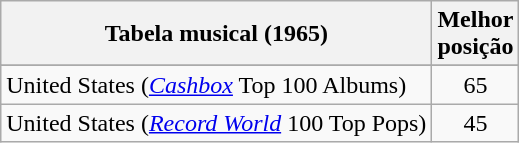<table class="wikitable sortable plainrowheaders">
<tr>
<th>Tabela musical (1965)</th>
<th>Melhor<br>posição</th>
</tr>
<tr>
</tr>
<tr>
<td>United States (<em><a href='#'>Cashbox</a></em> Top 100 Albums)</td>
<td align="center">65</td>
</tr>
<tr>
<td>United States (<em><a href='#'>Record World</a></em> 100 Top Pops)</td>
<td align="center">45</td>
</tr>
</table>
